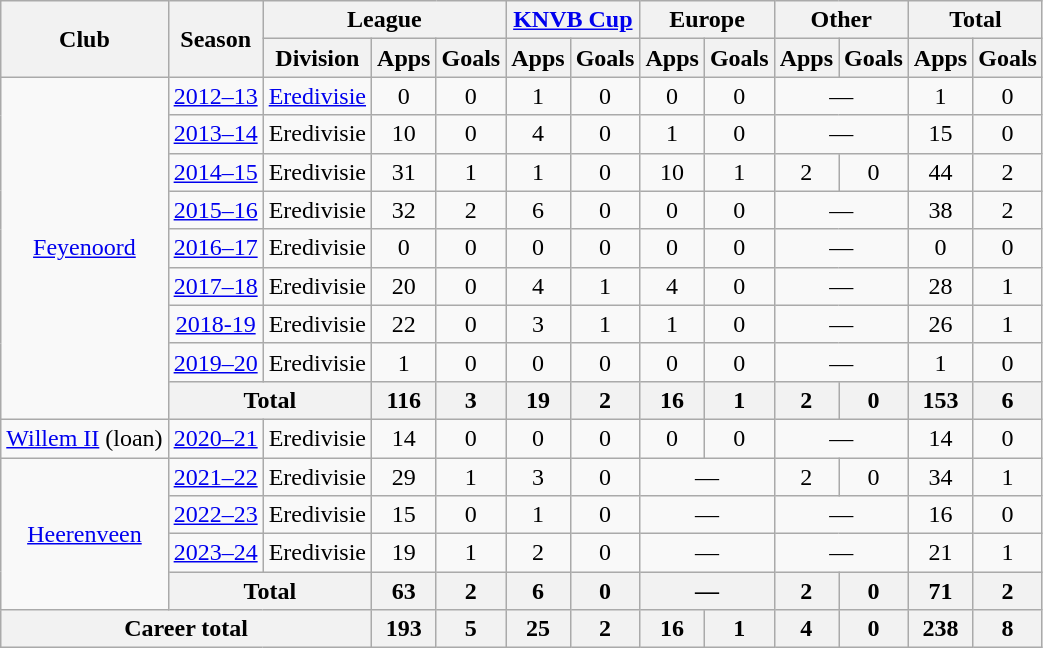<table class="wikitable" style="text-align:center">
<tr>
<th rowspan="2">Club</th>
<th rowspan="2">Season</th>
<th colspan="3">League</th>
<th colspan="2"><a href='#'>KNVB Cup</a></th>
<th colspan="2">Europe</th>
<th colspan="2">Other</th>
<th colspan="2">Total</th>
</tr>
<tr>
<th>Division</th>
<th>Apps</th>
<th>Goals</th>
<th>Apps</th>
<th>Goals</th>
<th>Apps</th>
<th>Goals</th>
<th>Apps</th>
<th>Goals</th>
<th>Apps</th>
<th>Goals</th>
</tr>
<tr>
<td rowspan="9"><a href='#'>Feyenoord</a></td>
<td><a href='#'>2012–13</a></td>
<td><a href='#'>Eredivisie</a></td>
<td>0</td>
<td>0</td>
<td>1</td>
<td>0</td>
<td>0</td>
<td>0</td>
<td colspan="2">—</td>
<td>1</td>
<td>0</td>
</tr>
<tr>
<td><a href='#'>2013–14</a></td>
<td>Eredivisie</td>
<td>10</td>
<td>0</td>
<td>4</td>
<td>0</td>
<td>1</td>
<td>0</td>
<td colspan="2">—</td>
<td>15</td>
<td>0</td>
</tr>
<tr>
<td><a href='#'>2014–15</a></td>
<td>Eredivisie</td>
<td>31</td>
<td>1</td>
<td>1</td>
<td>0</td>
<td>10</td>
<td>1</td>
<td>2</td>
<td>0</td>
<td>44</td>
<td>2</td>
</tr>
<tr>
<td><a href='#'>2015–16</a></td>
<td>Eredivisie</td>
<td>32</td>
<td>2</td>
<td>6</td>
<td>0</td>
<td>0</td>
<td>0</td>
<td colspan="2">—</td>
<td>38</td>
<td>2</td>
</tr>
<tr>
<td><a href='#'>2016–17</a></td>
<td>Eredivisie</td>
<td>0</td>
<td>0</td>
<td>0</td>
<td>0</td>
<td>0</td>
<td>0</td>
<td colspan="2">—</td>
<td>0</td>
<td>0</td>
</tr>
<tr>
<td><a href='#'>2017–18</a></td>
<td>Eredivisie</td>
<td>20</td>
<td>0</td>
<td>4</td>
<td>1</td>
<td>4</td>
<td>0</td>
<td colspan="2">—</td>
<td>28</td>
<td>1</td>
</tr>
<tr>
<td><a href='#'>2018-19</a></td>
<td>Eredivisie</td>
<td>22</td>
<td>0</td>
<td>3</td>
<td>1</td>
<td>1</td>
<td>0</td>
<td colspan="2">—</td>
<td>26</td>
<td>1</td>
</tr>
<tr>
<td><a href='#'>2019–20</a></td>
<td>Eredivisie</td>
<td>1</td>
<td>0</td>
<td>0</td>
<td>0</td>
<td>0</td>
<td>0</td>
<td colspan="2">—</td>
<td>1</td>
<td>0</td>
</tr>
<tr>
<th colspan="2">Total</th>
<th>116</th>
<th>3</th>
<th>19</th>
<th>2</th>
<th>16</th>
<th>1</th>
<th>2</th>
<th>0</th>
<th>153</th>
<th>6</th>
</tr>
<tr>
<td><a href='#'>Willem II</a> (loan)</td>
<td><a href='#'>2020–21</a></td>
<td>Eredivisie</td>
<td>14</td>
<td>0</td>
<td>0</td>
<td>0</td>
<td>0</td>
<td>0</td>
<td colspan="2">—</td>
<td>14</td>
<td>0</td>
</tr>
<tr>
<td rowspan="4"><a href='#'>Heerenveen</a></td>
<td><a href='#'>2021–22</a></td>
<td>Eredivisie</td>
<td>29</td>
<td>1</td>
<td>3</td>
<td>0</td>
<td colspan="2">—</td>
<td>2</td>
<td>0</td>
<td>34</td>
<td>1</td>
</tr>
<tr>
<td><a href='#'>2022–23</a></td>
<td>Eredivisie</td>
<td>15</td>
<td>0</td>
<td>1</td>
<td>0</td>
<td colspan="2">—</td>
<td colspan="2">—</td>
<td>16</td>
<td>0</td>
</tr>
<tr>
<td><a href='#'>2023–24</a></td>
<td>Eredivisie</td>
<td>19</td>
<td>1</td>
<td>2</td>
<td>0</td>
<td colspan="2">—</td>
<td colspan="2">—</td>
<td>21</td>
<td>1</td>
</tr>
<tr>
<th colspan="2">Total</th>
<th>63</th>
<th>2</th>
<th>6</th>
<th>0</th>
<th colspan="2">—</th>
<th>2</th>
<th>0</th>
<th>71</th>
<th>2</th>
</tr>
<tr>
<th colspan="3">Career total</th>
<th>193</th>
<th>5</th>
<th>25</th>
<th>2</th>
<th>16</th>
<th>1</th>
<th>4</th>
<th>0</th>
<th>238</th>
<th>8</th>
</tr>
</table>
